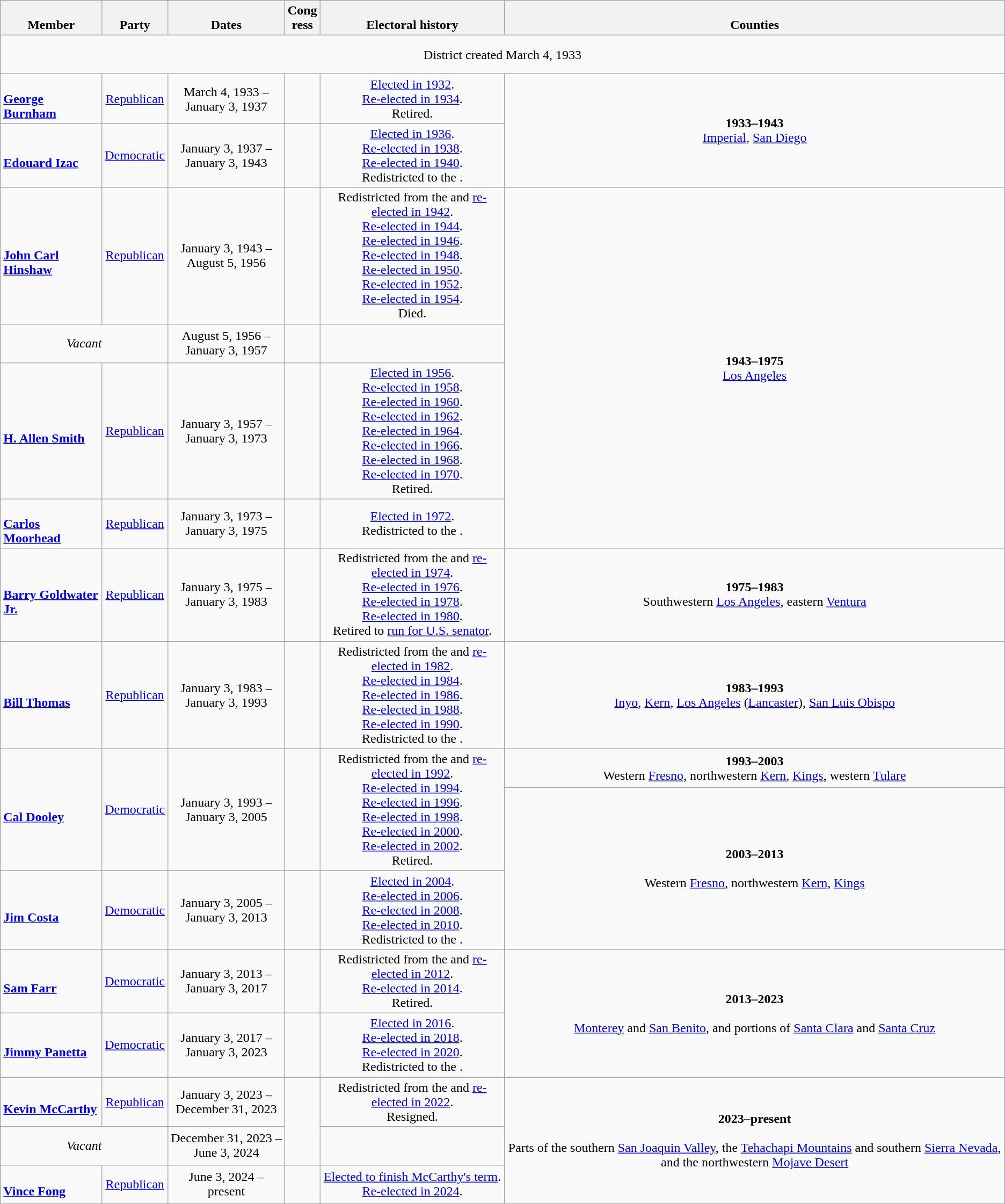<table class=wikitable style="text-align:center">
<tr valign=bottom>
<th>Member</th>
<th>Party</th>
<th>Dates</th>
<th>Cong<br>ress</th>
<th>Electoral history</th>
<th>Counties</th>
</tr>
<tr style="height:3em">
<td colspan=6>District created March 4, 1933</td>
</tr>
<tr style="height:3em">
<td align=left><br><strong><a href='#'>George Burnham</a></strong><br></td>
<td><a href='#'>Republican</a></td>
<td nowrap>March 4, 1933 –<br>January 3, 1937</td>
<td></td>
<td><a href='#'>Elected in 1932</a>.<br><a href='#'>Re-elected in 1934</a>.<br>Retired.</td>
<td rowspan=2><strong>1933–1943</strong><br><a href='#'>Imperial</a>, <a href='#'>San Diego</a></td>
</tr>
<tr style="height:3em">
<td align=left><br><strong><a href='#'>Edouard Izac</a></strong><br></td>
<td><a href='#'>Democratic</a></td>
<td nowrap>January 3, 1937 –<br>January 3, 1943</td>
<td></td>
<td><a href='#'>Elected in 1936</a>.<br><a href='#'>Re-elected in 1938</a>.<br><a href='#'>Re-elected in 1940</a>.<br>Redistricted to the .</td>
</tr>
<tr style="height:3em">
<td align=left><br><strong><a href='#'>John Carl Hinshaw</a></strong><br></td>
<td><a href='#'>Republican</a></td>
<td nowrap>January 3, 1943 –<br>August 5, 1956</td>
<td></td>
<td>Redistricted from the  and <a href='#'>re-elected in 1942</a>.<br><a href='#'>Re-elected in 1944</a>.<br><a href='#'>Re-elected in 1946</a>.<br><a href='#'>Re-elected in 1948</a>.<br><a href='#'>Re-elected in 1950</a>.<br><a href='#'>Re-elected in 1952</a>.<br><a href='#'>Re-elected in 1954</a>.<br>Died.</td>
<td rowspan=4><strong>1943–1975</strong><br><a href='#'>Los Angeles</a></td>
</tr>
<tr style="height:3em">
<td colspan=2><em>Vacant</em></td>
<td nowrap>August 5, 1956 –<br>January 3, 1957</td>
<td></td>
</tr>
<tr style="height:3em">
<td align=left><br><strong><a href='#'>H. Allen Smith</a></strong><br></td>
<td><a href='#'>Republican</a></td>
<td nowrap>January 3, 1957 –<br>January 3, 1973</td>
<td></td>
<td><a href='#'>Elected in 1956</a>.<br><a href='#'>Re-elected in 1958</a>.<br><a href='#'>Re-elected in 1960</a>.<br><a href='#'>Re-elected in 1962</a>.<br><a href='#'>Re-elected in 1964</a>.<br><a href='#'>Re-elected in 1966</a>.<br><a href='#'>Re-elected in 1968</a>.<br><a href='#'>Re-elected in 1970</a>.<br>Retired.</td>
</tr>
<tr style="height:3em">
<td align=left><br><strong><a href='#'>Carlos Moorhead</a></strong><br></td>
<td><a href='#'>Republican</a></td>
<td nowrap>January 3, 1973 –<br>January 3, 1975</td>
<td></td>
<td><a href='#'>Elected in 1972</a>.<br>Redistricted to the .</td>
</tr>
<tr style="height:3em">
<td align=left><br><strong><a href='#'>Barry Goldwater Jr.</a></strong><br></td>
<td><a href='#'>Republican</a></td>
<td nowrap>January 3, 1975 –<br>January 3, 1983</td>
<td></td>
<td>Redistricted from the  and <a href='#'>re-elected in 1974</a>.<br><a href='#'>Re-elected in 1976</a>.<br><a href='#'>Re-elected in 1978</a>.<br><a href='#'>Re-elected in 1980</a>.<br>Retired to <a href='#'>run for U.S. senator</a>.</td>
<td><strong>1975–1983</strong><br>Southwestern <a href='#'>Los Angeles</a>, eastern <a href='#'>Ventura</a></td>
</tr>
<tr style="height:3em">
<td align=left><br><strong><a href='#'>Bill Thomas</a></strong><br></td>
<td><a href='#'>Republican</a></td>
<td nowrap>January 3, 1983 –<br>January 3, 1993</td>
<td></td>
<td>Redistricted from the  and <a href='#'>re-elected in 1982</a>.<br><a href='#'>Re-elected in 1984</a>.<br><a href='#'>Re-elected in 1986</a>.<br><a href='#'>Re-elected in 1988</a>.<br><a href='#'>Re-elected in 1990</a>.<br>Redistricted to the .</td>
<td><strong>1983–1993</strong><br><a href='#'>Inyo</a>, <a href='#'>Kern</a>, <a href='#'>Los Angeles</a> (<a href='#'>Lancaster</a>), <a href='#'>San Luis Obispo</a></td>
</tr>
<tr style="height:3em">
<td rowspan=2 align=left><br><strong><a href='#'>Cal Dooley</a></strong><br></td>
<td rowspan=2 ><a href='#'>Democratic</a></td>
<td rowspan=2 nowrap>January 3, 1993 –<br>January 3, 2005</td>
<td rowspan=2></td>
<td rowspan=2>Redistricted from the  and <a href='#'>re-elected in 1992</a>.<br><a href='#'>Re-elected in 1994</a>.<br><a href='#'>Re-elected in 1996</a>.<br><a href='#'>Re-elected in 1998</a>.<br><a href='#'>Re-elected in 2000</a>.<br><a href='#'>Re-elected in 2002</a>.<br>Retired.</td>
<td><strong>1993–2003</strong><br>Western <a href='#'>Fresno</a>, northwestern <a href='#'>Kern</a>, <a href='#'>Kings</a>, western <a href='#'>Tulare</a></td>
</tr>
<tr style="height:3em">
<td rowspan=2><strong>2003–2013</strong><br><br>Western <a href='#'>Fresno</a>, northwestern <a href='#'>Kern</a>, <a href='#'>Kings</a></td>
</tr>
<tr style="height:3em">
<td align=left><br><strong><a href='#'>Jim Costa</a></strong><br></td>
<td><a href='#'>Democratic</a></td>
<td nowrap>January 3, 2005 –<br>January 3, 2013</td>
<td></td>
<td><a href='#'>Elected in 2004</a>.<br><a href='#'>Re-elected in 2006</a>.<br><a href='#'>Re-elected in 2008</a>.<br><a href='#'>Re-elected in 2010</a>.<br>Redistricted to the .</td>
</tr>
<tr style="height:3em">
<td align=left><br><strong><a href='#'>Sam Farr</a></strong><br></td>
<td><a href='#'>Democratic</a></td>
<td nowrap>January 3, 2013 –<br>January 3, 2017</td>
<td></td>
<td>Redistricted from the  and <a href='#'>re-elected in 2012</a>.<br><a href='#'>Re-elected in 2014</a>.<br>Retired.</td>
<td rowspan=2><strong>2013–2023</strong><br><br><a href='#'>Monterey</a> and <a href='#'>San Benito</a>, and portions of <a href='#'>Santa Clara</a> and <a href='#'>Santa Cruz</a></td>
</tr>
<tr style="height:3em">
<td align=left><br><strong><a href='#'>Jimmy Panetta</a></strong><br></td>
<td><a href='#'>Democratic</a></td>
<td nowrap>January 3, 2017 –<br>January 3, 2023</td>
<td></td>
<td><a href='#'>Elected in 2016</a>.<br><a href='#'>Re-elected in 2018</a>.<br><a href='#'>Re-elected in 2020</a>.<br>Redistricted to the .</td>
</tr>
<tr style="height:3em">
<td align=left><br><strong><a href='#'>Kevin McCarthy</a></strong><br></td>
<td><a href='#'>Republican</a></td>
<td nowrap>January 3, 2023 –<br>December 31, 2023</td>
<td rowspan="2"></td>
<td>Redistricted from the  and <a href='#'>re-elected in 2022</a>.<br>Resigned.</td>
<td rowspan="3"><strong>2023–present</strong><br><br>Parts of the southern <a href='#'>San Joaquin Valley</a>, the <a href='#'>Tehachapi Mountains</a> and southern <a href='#'>Sierra Nevada</a>, and the northwestern <a href='#'>Mojave Desert</a></td>
</tr>
<tr style="height:3em">
<td colspan=2><em>Vacant</em></td>
<td nowrap>December 31, 2023 –<br>June 3, 2024</td>
<td></td>
</tr>
<tr style="height:3em">
<td align=left><br><strong><a href='#'>Vince Fong</a></strong><br></td>
<td><a href='#'>Republican</a></td>
<td nowrap>June 3, 2024 –<br>present</td>
<td></td>
<td><a href='#'>Elected to finish McCarthy's term</a>.<br><a href='#'>Re-elected in 2024</a>.</td>
</tr>
</table>
